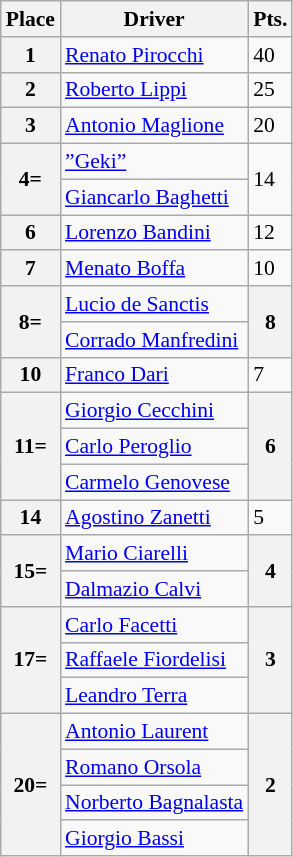<table class="wikitable" style="font-size:90%; text-align:centre">
<tr>
<th>Place</th>
<th>Driver</th>
<th>Pts.</th>
</tr>
<tr>
<th>1</th>
<td> <a href='#'>Renato Pirocchi</a></td>
<td>40</td>
</tr>
<tr>
<th>2</th>
<td> <a href='#'>Roberto Lippi</a></td>
<td>25</td>
</tr>
<tr>
<th>3</th>
<td> <a href='#'>Antonio Maglione</a></td>
<td>20</td>
</tr>
<tr>
<th rowspan=2>4=</th>
<td> <a href='#'>”Geki”</a></td>
<td rowspan=2>14</td>
</tr>
<tr>
<td> <a href='#'>Giancarlo Baghetti</a></td>
</tr>
<tr>
<th>6</th>
<td> <a href='#'>Lorenzo Bandini</a></td>
<td>12</td>
</tr>
<tr>
<th>7</th>
<td> <a href='#'>Menato Boffa</a></td>
<td>10</td>
</tr>
<tr>
<th rowspan=2>8=</th>
<td> <a href='#'>Lucio de Sanctis</a></td>
<th rowspan=2>8</th>
</tr>
<tr>
<td> <a href='#'>Corrado Manfredini</a></td>
</tr>
<tr>
<th>10</th>
<td> <a href='#'>Franco Dari</a></td>
<td>7</td>
</tr>
<tr>
<th rowspan=3>11=</th>
<td> <a href='#'>Giorgio Cecchini</a></td>
<th rowspan=3>6</th>
</tr>
<tr>
<td> <a href='#'>Carlo Peroglio</a></td>
</tr>
<tr>
<td> <a href='#'>Carmelo Genovese</a></td>
</tr>
<tr>
<th>14</th>
<td> <a href='#'>Agostino Zanetti</a></td>
<td>5</td>
</tr>
<tr>
<th rowspan=2>15=</th>
<td> <a href='#'>Mario Ciarelli</a></td>
<th rowspan=2>4</th>
</tr>
<tr>
<td> <a href='#'>Dalmazio Calvi</a></td>
</tr>
<tr>
<th rowspan=3>17=</th>
<td> <a href='#'>Carlo Facetti</a></td>
<th rowspan=3>3</th>
</tr>
<tr>
<td> <a href='#'>Raffaele Fiordelisi</a></td>
</tr>
<tr>
<td> <a href='#'>Leandro Terra</a></td>
</tr>
<tr>
<th rowspan=4>20=</th>
<td> <a href='#'>Antonio Laurent</a></td>
<th rowspan=4>2</th>
</tr>
<tr>
<td> <a href='#'>Romano Orsola</a></td>
</tr>
<tr>
<td> <a href='#'>Norberto Bagnalasta</a></td>
</tr>
<tr>
<td> <a href='#'>Giorgio Bassi</a></td>
</tr>
</table>
